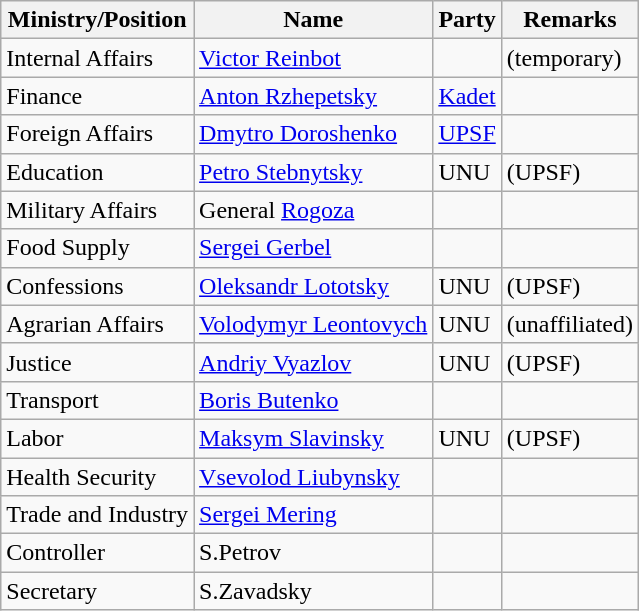<table class="wikitable">
<tr>
<th>Ministry/Position</th>
<th>Name</th>
<th>Party</th>
<th>Remarks</th>
</tr>
<tr>
<td>Internal Affairs</td>
<td><a href='#'>Victor Reinbot</a></td>
<td></td>
<td>(temporary)</td>
</tr>
<tr>
<td>Finance</td>
<td><a href='#'>Anton Rzhepetsky</a></td>
<td><a href='#'>Kadet</a></td>
<td></td>
</tr>
<tr>
<td>Foreign Affairs</td>
<td><a href='#'>Dmytro Doroshenko</a></td>
<td><a href='#'>UPSF</a></td>
<td></td>
</tr>
<tr>
<td>Education</td>
<td><a href='#'>Petro Stebnytsky</a></td>
<td>UNU</td>
<td>(UPSF)</td>
</tr>
<tr>
<td>Military Affairs</td>
<td>General <a href='#'>Rogoza</a></td>
<td></td>
<td></td>
</tr>
<tr>
<td>Food Supply</td>
<td><a href='#'>Sergei Gerbel</a></td>
<td></td>
<td></td>
</tr>
<tr>
<td>Confessions</td>
<td><a href='#'>Oleksandr Lototsky</a></td>
<td>UNU</td>
<td>(UPSF)</td>
</tr>
<tr>
<td>Agrarian Affairs</td>
<td><a href='#'>Volodymyr Leontovych</a></td>
<td>UNU</td>
<td>(unaffiliated)</td>
</tr>
<tr>
<td>Justice</td>
<td><a href='#'>Andriy Vyazlov</a></td>
<td>UNU</td>
<td>(UPSF)</td>
</tr>
<tr>
<td>Transport</td>
<td><a href='#'>Boris Butenko</a></td>
<td></td>
<td></td>
</tr>
<tr>
<td>Labor</td>
<td><a href='#'>Maksym Slavinsky</a></td>
<td>UNU</td>
<td>(UPSF)</td>
</tr>
<tr>
<td>Health Security</td>
<td><a href='#'>Vsevolod Liubynsky</a></td>
<td></td>
<td></td>
</tr>
<tr>
<td>Trade and Industry</td>
<td><a href='#'>Sergei Mering</a></td>
<td></td>
<td></td>
</tr>
<tr>
<td>Controller</td>
<td>S.Petrov</td>
<td></td>
<td></td>
</tr>
<tr>
<td>Secretary</td>
<td>S.Zavadsky</td>
<td></td>
<td></td>
</tr>
</table>
